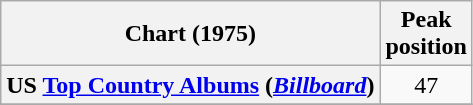<table class="wikitable plainrowheaders" style="text-align:center">
<tr>
<th scope="col">Chart (1975)</th>
<th scope="col">Peak<br>position</th>
</tr>
<tr>
<th scope="row">US <a href='#'>Top Country Albums</a> (<em><a href='#'>Billboard</a></em>)</th>
<td align="center">47</td>
</tr>
<tr>
</tr>
</table>
